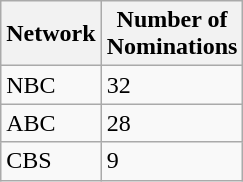<table class="wikitable">
<tr>
<th>Network</th>
<th>Number of<br>Nominations</th>
</tr>
<tr>
<td>NBC</td>
<td>32</td>
</tr>
<tr>
<td>ABC</td>
<td>28</td>
</tr>
<tr>
<td>CBS</td>
<td>9</td>
</tr>
</table>
